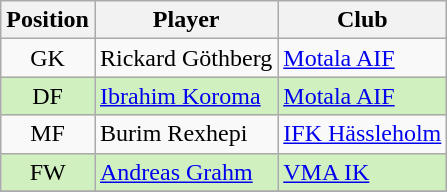<table class="wikitable" style="text-align:center; float:left; margin-right:1em;">
<tr>
<th>Position</th>
<th>Player</th>
<th>Club</th>
</tr>
<tr>
<td>GK</td>
<td align="left"> Rickard Göthberg</td>
<td align="left"><a href='#'>Motala AIF</a></td>
</tr>
<tr bgcolor=#D0F0C0>
<td>DF</td>
<td align="left"> <a href='#'>Ibrahim Koroma</a></td>
<td align="left"><a href='#'>Motala AIF</a></td>
</tr>
<tr>
<td>MF</td>
<td align="left"> Burim Rexhepi</td>
<td align="left"><a href='#'>IFK Hässleholm</a></td>
</tr>
<tr bgcolor=#D0F0C0>
<td>FW</td>
<td align="left"> <a href='#'>Andreas Grahm</a></td>
<td align="left"><a href='#'>VMA IK</a></td>
</tr>
<tr>
</tr>
</table>
